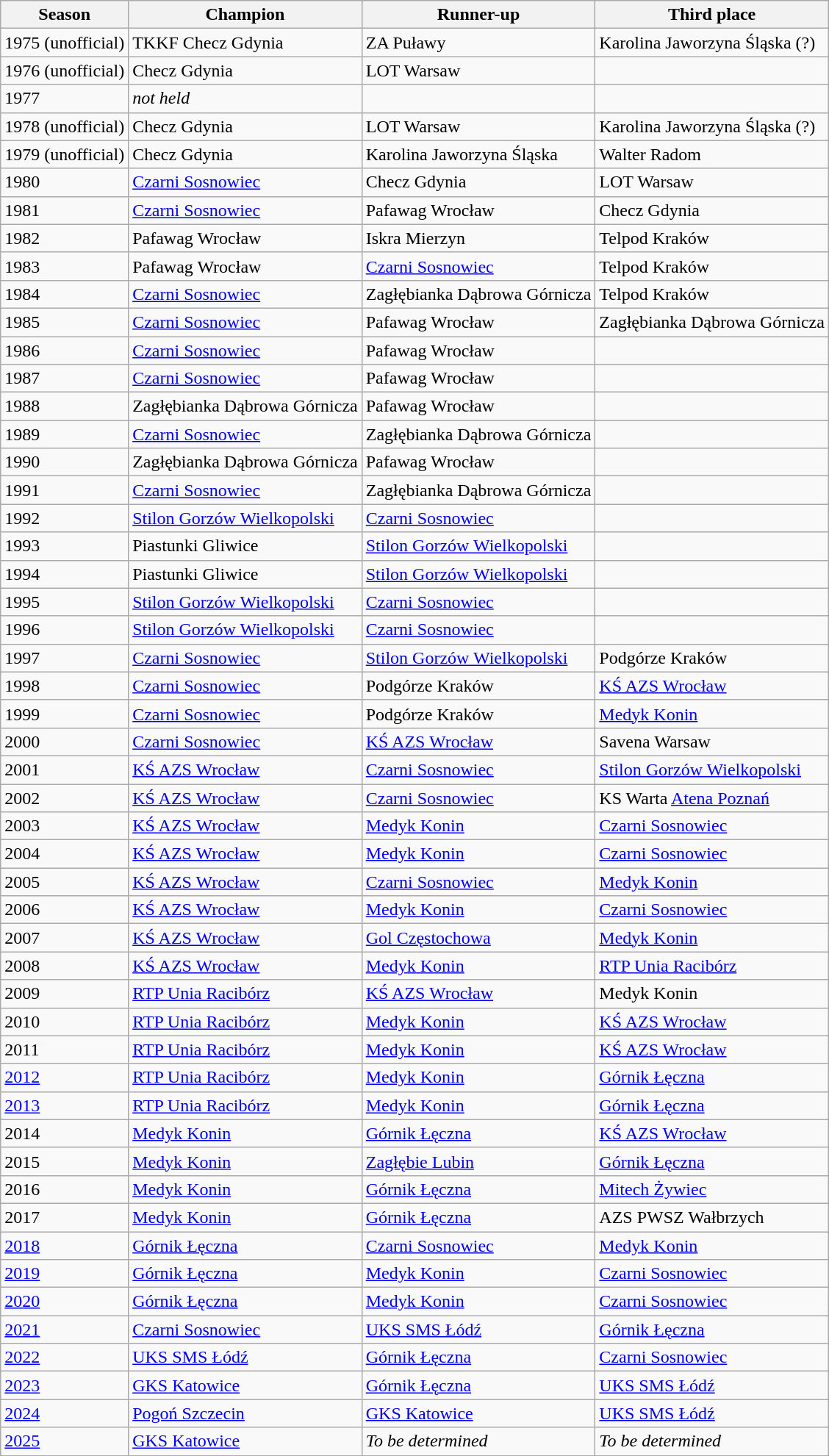<table class="wikitable sortable">
<tr>
<th>Season</th>
<th>Champion</th>
<th>Runner-up</th>
<th>Third place</th>
</tr>
<tr>
<td>1975 (unofficial)</td>
<td>TKKF Checz Gdynia</td>
<td>ZA Puławy</td>
<td>Karolina Jaworzyna Śląska (?)</td>
</tr>
<tr>
<td>1976 (unofficial)</td>
<td>Checz Gdynia</td>
<td>LOT Warsaw</td>
<td></td>
</tr>
<tr>
<td>1977</td>
<td><em>not held</em></td>
<td></td>
<td></td>
</tr>
<tr>
<td>1978 (unofficial)</td>
<td>Checz Gdynia</td>
<td>LOT Warsaw</td>
<td>Karolina Jaworzyna Śląska (?)</td>
</tr>
<tr>
<td>1979 (unofficial)</td>
<td>Checz Gdynia</td>
<td>Karolina Jaworzyna Śląska</td>
<td>Walter Radom</td>
</tr>
<tr>
<td>1980</td>
<td><a href='#'>Czarni Sosnowiec</a></td>
<td>Checz Gdynia</td>
<td>LOT Warsaw</td>
</tr>
<tr>
<td>1981</td>
<td><a href='#'>Czarni Sosnowiec</a></td>
<td>Pafawag Wrocław</td>
<td>Checz Gdynia</td>
</tr>
<tr>
<td>1982</td>
<td>Pafawag Wrocław</td>
<td>Iskra Mierzyn</td>
<td>Telpod Kraków</td>
</tr>
<tr>
<td>1983</td>
<td>Pafawag Wrocław</td>
<td><a href='#'>Czarni Sosnowiec</a></td>
<td>Telpod Kraków</td>
</tr>
<tr>
<td>1984</td>
<td><a href='#'>Czarni Sosnowiec</a></td>
<td>Zagłębianka Dąbrowa Górnicza</td>
<td>Telpod Kraków</td>
</tr>
<tr>
<td>1985</td>
<td><a href='#'>Czarni Sosnowiec</a></td>
<td>Pafawag Wrocław</td>
<td>Zagłębianka Dąbrowa Górnicza</td>
</tr>
<tr>
<td>1986</td>
<td><a href='#'>Czarni Sosnowiec</a></td>
<td>Pafawag Wrocław</td>
<td></td>
</tr>
<tr>
<td>1987</td>
<td><a href='#'>Czarni Sosnowiec</a></td>
<td>Pafawag Wrocław</td>
<td></td>
</tr>
<tr>
<td>1988</td>
<td>Zagłębianka Dąbrowa Górnicza</td>
<td>Pafawag Wrocław</td>
<td></td>
</tr>
<tr>
<td>1989</td>
<td><a href='#'>Czarni Sosnowiec</a></td>
<td>Zagłębianka Dąbrowa Górnicza</td>
<td></td>
</tr>
<tr>
<td>1990</td>
<td>Zagłębianka Dąbrowa Górnicza</td>
<td>Pafawag Wrocław</td>
<td></td>
</tr>
<tr>
<td>1991</td>
<td><a href='#'>Czarni Sosnowiec</a></td>
<td>Zagłębianka Dąbrowa Górnicza</td>
<td></td>
</tr>
<tr>
<td>1992</td>
<td><a href='#'>Stilon Gorzów Wielkopolski</a></td>
<td><a href='#'>Czarni Sosnowiec</a></td>
<td></td>
</tr>
<tr>
<td>1993</td>
<td>Piastunki Gliwice</td>
<td><a href='#'>Stilon Gorzów Wielkopolski</a></td>
<td></td>
</tr>
<tr>
<td>1994</td>
<td>Piastunki Gliwice</td>
<td><a href='#'>Stilon Gorzów Wielkopolski</a></td>
<td></td>
</tr>
<tr>
<td>1995</td>
<td><a href='#'>Stilon Gorzów Wielkopolski</a></td>
<td><a href='#'>Czarni Sosnowiec</a></td>
<td></td>
</tr>
<tr>
<td>1996</td>
<td><a href='#'>Stilon Gorzów Wielkopolski</a></td>
<td><a href='#'>Czarni Sosnowiec</a></td>
<td></td>
</tr>
<tr>
<td>1997</td>
<td><a href='#'>Czarni Sosnowiec</a></td>
<td><a href='#'>Stilon Gorzów Wielkopolski</a></td>
<td>Podgórze Kraków</td>
</tr>
<tr>
<td>1998</td>
<td><a href='#'>Czarni Sosnowiec</a></td>
<td>Podgórze Kraków</td>
<td><a href='#'>KŚ AZS Wrocław</a></td>
</tr>
<tr>
<td>1999</td>
<td><a href='#'>Czarni Sosnowiec</a></td>
<td>Podgórze Kraków</td>
<td><a href='#'>Medyk Konin</a></td>
</tr>
<tr>
<td>2000</td>
<td><a href='#'>Czarni Sosnowiec</a></td>
<td><a href='#'>KŚ AZS Wrocław</a></td>
<td>Savena Warsaw</td>
</tr>
<tr>
<td>2001</td>
<td><a href='#'>KŚ AZS Wrocław</a></td>
<td><a href='#'>Czarni Sosnowiec</a></td>
<td><a href='#'>Stilon Gorzów Wielkopolski</a></td>
</tr>
<tr>
<td>2002</td>
<td><a href='#'>KŚ AZS Wrocław</a></td>
<td><a href='#'>Czarni Sosnowiec</a></td>
<td>KS Warta <a href='#'>Atena Poznań</a></td>
</tr>
<tr>
<td>2003</td>
<td><a href='#'>KŚ AZS Wrocław</a></td>
<td><a href='#'>Medyk Konin</a></td>
<td><a href='#'>Czarni Sosnowiec</a></td>
</tr>
<tr>
<td>2004</td>
<td><a href='#'>KŚ AZS Wrocław</a></td>
<td><a href='#'>Medyk Konin</a></td>
<td><a href='#'>Czarni Sosnowiec</a></td>
</tr>
<tr>
<td>2005</td>
<td><a href='#'>KŚ AZS Wrocław</a></td>
<td><a href='#'>Czarni Sosnowiec</a></td>
<td><a href='#'>Medyk Konin</a></td>
</tr>
<tr>
<td>2006</td>
<td><a href='#'>KŚ AZS Wrocław</a></td>
<td><a href='#'>Medyk Konin</a></td>
<td><a href='#'>Czarni Sosnowiec</a></td>
</tr>
<tr>
<td>2007</td>
<td><a href='#'>KŚ AZS Wrocław</a></td>
<td><a href='#'>Gol Częstochowa</a></td>
<td><a href='#'>Medyk Konin</a></td>
</tr>
<tr>
<td>2008</td>
<td><a href='#'>KŚ AZS Wrocław</a></td>
<td><a href='#'>Medyk Konin</a></td>
<td><a href='#'>RTP Unia Racibórz</a></td>
</tr>
<tr>
<td>2009</td>
<td><a href='#'>RTP Unia Racibórz</a></td>
<td><a href='#'>KŚ AZS Wrocław</a></td>
<td>Medyk Konin</td>
</tr>
<tr>
<td>2010</td>
<td><a href='#'>RTP Unia Racibórz</a></td>
<td><a href='#'>Medyk Konin</a></td>
<td><a href='#'>KŚ AZS Wrocław</a></td>
</tr>
<tr>
<td>2011</td>
<td><a href='#'>RTP Unia Racibórz</a></td>
<td><a href='#'>Medyk Konin</a></td>
<td><a href='#'>KŚ AZS Wrocław</a></td>
</tr>
<tr>
<td><a href='#'>2012</a></td>
<td><a href='#'>RTP Unia Racibórz</a></td>
<td><a href='#'>Medyk Konin</a></td>
<td><a href='#'>Górnik Łęczna</a></td>
</tr>
<tr>
<td><a href='#'>2013</a></td>
<td><a href='#'>RTP Unia Racibórz</a></td>
<td><a href='#'>Medyk Konin</a></td>
<td><a href='#'>Górnik Łęczna</a></td>
</tr>
<tr>
<td>2014</td>
<td><a href='#'>Medyk Konin</a></td>
<td><a href='#'>Górnik Łęczna</a></td>
<td><a href='#'>KŚ AZS Wrocław</a></td>
</tr>
<tr>
<td>2015</td>
<td><a href='#'>Medyk Konin</a></td>
<td><a href='#'>Zagłębie Lubin</a></td>
<td><a href='#'>Górnik Łęczna</a></td>
</tr>
<tr>
<td>2016</td>
<td><a href='#'>Medyk Konin</a></td>
<td><a href='#'>Górnik Łęczna</a></td>
<td><a href='#'>Mitech Żywiec</a></td>
</tr>
<tr>
<td>2017</td>
<td><a href='#'>Medyk Konin</a></td>
<td><a href='#'>Górnik Łęczna</a></td>
<td>AZS PWSZ Wałbrzych</td>
</tr>
<tr>
<td><a href='#'>2018</a></td>
<td><a href='#'>Górnik Łęczna</a></td>
<td><a href='#'>Czarni Sosnowiec</a></td>
<td><a href='#'>Medyk Konin</a></td>
</tr>
<tr>
<td><a href='#'>2019</a></td>
<td><a href='#'>Górnik Łęczna</a></td>
<td><a href='#'>Medyk Konin</a></td>
<td><a href='#'>Czarni Sosnowiec</a></td>
</tr>
<tr>
<td><a href='#'>2020</a></td>
<td><a href='#'>Górnik Łęczna</a></td>
<td><a href='#'>Medyk Konin</a></td>
<td><a href='#'>Czarni Sosnowiec</a></td>
</tr>
<tr>
<td><a href='#'>2021</a></td>
<td><a href='#'>Czarni Sosnowiec</a></td>
<td><a href='#'>UKS SMS Łódź</a></td>
<td><a href='#'>Górnik Łęczna</a></td>
</tr>
<tr>
<td><a href='#'>2022</a></td>
<td><a href='#'>UKS SMS Łódź</a></td>
<td><a href='#'>Górnik Łęczna</a></td>
<td><a href='#'>Czarni Sosnowiec</a></td>
</tr>
<tr>
<td><a href='#'>2023</a></td>
<td><a href='#'>GKS Katowice</a></td>
<td><a href='#'>Górnik Łęczna</a></td>
<td><a href='#'>UKS SMS Łódź</a></td>
</tr>
<tr>
<td><a href='#'>2024</a></td>
<td><a href='#'>Pogoń Szczecin</a></td>
<td><a href='#'>GKS Katowice</a></td>
<td><a href='#'>UKS SMS Łódź</a></td>
</tr>
<tr>
<td><a href='#'>2025</a></td>
<td><a href='#'>GKS Katowice</a></td>
<td><em>To be determined</em></td>
<td><em>To be determined</em></td>
</tr>
</table>
